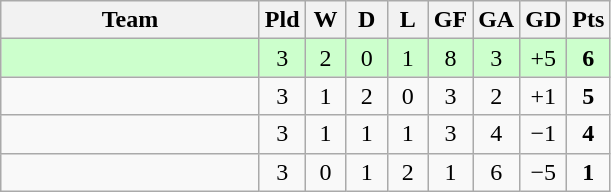<table class="wikitable" style="text-align: center;">
<tr>
<th width=165>Team</th>
<th width=20>Pld</th>
<th width=20>W</th>
<th width=20>D</th>
<th width=20>L</th>
<th width=20>GF</th>
<th width=20>GA</th>
<th width=20>GD</th>
<th width=20>Pts</th>
</tr>
<tr bgcolor=#ccffcc>
<td align=left></td>
<td>3</td>
<td>2</td>
<td>0</td>
<td>1</td>
<td>8</td>
<td>3</td>
<td>+5</td>
<td><strong>6</strong></td>
</tr>
<tr>
<td align=left></td>
<td>3</td>
<td>1</td>
<td>2</td>
<td>0</td>
<td>3</td>
<td>2</td>
<td>+1</td>
<td><strong>5</strong></td>
</tr>
<tr>
<td align=left></td>
<td>3</td>
<td>1</td>
<td>1</td>
<td>1</td>
<td>3</td>
<td>4</td>
<td>−1</td>
<td><strong>4</strong></td>
</tr>
<tr>
<td align=left></td>
<td>3</td>
<td>0</td>
<td>1</td>
<td>2</td>
<td>1</td>
<td>6</td>
<td>−5</td>
<td><strong>1</strong></td>
</tr>
</table>
